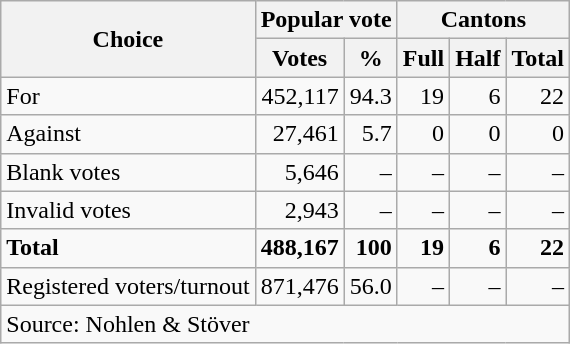<table class=wikitable style=text-align:right>
<tr>
<th rowspan=2>Choice</th>
<th colspan=2>Popular vote</th>
<th colspan=3>Cantons</th>
</tr>
<tr>
<th>Votes</th>
<th>%</th>
<th>Full</th>
<th>Half</th>
<th>Total</th>
</tr>
<tr>
<td align=left>For</td>
<td>452,117</td>
<td>94.3</td>
<td>19</td>
<td>6</td>
<td>22</td>
</tr>
<tr>
<td align=left>Against</td>
<td>27,461</td>
<td>5.7</td>
<td>0</td>
<td>0</td>
<td>0</td>
</tr>
<tr>
<td align=left>Blank votes</td>
<td>5,646</td>
<td>–</td>
<td>–</td>
<td>–</td>
<td>–</td>
</tr>
<tr>
<td align=left>Invalid votes</td>
<td>2,943</td>
<td>–</td>
<td>–</td>
<td>–</td>
<td>–</td>
</tr>
<tr>
<td align=left><strong>Total</strong></td>
<td><strong>488,167</strong></td>
<td><strong>100</strong></td>
<td><strong>19</strong></td>
<td><strong>6</strong></td>
<td><strong>22</strong></td>
</tr>
<tr>
<td align=left>Registered voters/turnout</td>
<td>871,476</td>
<td>56.0</td>
<td>–</td>
<td>–</td>
<td>–</td>
</tr>
<tr>
<td align=left colspan=6>Source: Nohlen & Stöver</td>
</tr>
</table>
